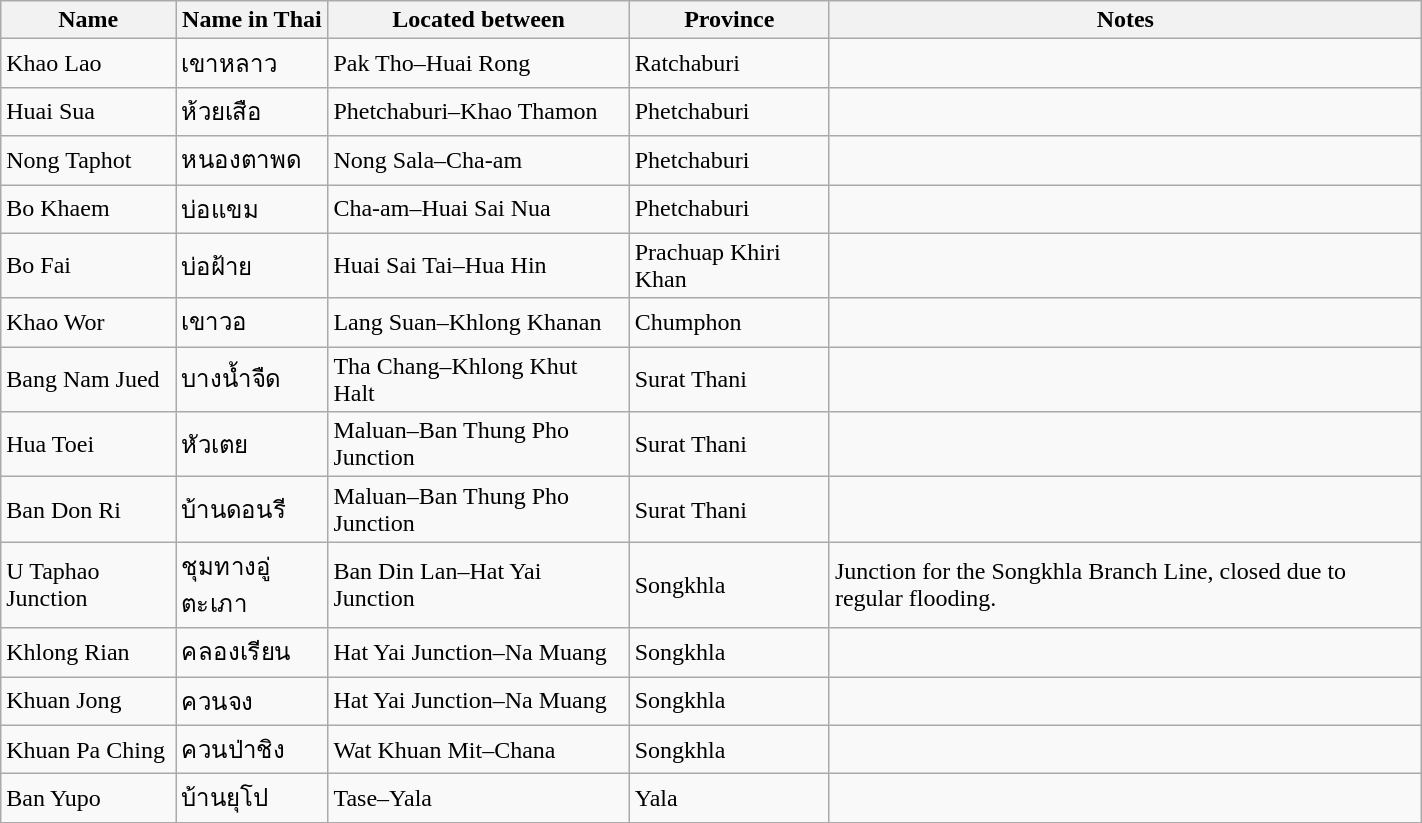<table class="wikitable" width="75%">
<tr>
<th>Name</th>
<th>Name in Thai</th>
<th>Located between</th>
<th>Province</th>
<th>Notes</th>
</tr>
<tr>
<td>Khao Lao</td>
<td>เขาหลาว</td>
<td>Pak Tho–Huai Rong</td>
<td>Ratchaburi</td>
<td></td>
</tr>
<tr>
<td>Huai Sua</td>
<td>ห้วยเสือ</td>
<td>Phetchaburi–Khao Thamon</td>
<td>Phetchaburi</td>
<td></td>
</tr>
<tr>
<td>Nong Taphot</td>
<td>หนองตาพด</td>
<td>Nong Sala–Cha-am</td>
<td>Phetchaburi</td>
<td></td>
</tr>
<tr>
<td>Bo Khaem</td>
<td>บ่อแขม</td>
<td>Cha-am–Huai Sai Nua</td>
<td>Phetchaburi</td>
<td></td>
</tr>
<tr>
<td>Bo Fai</td>
<td>บ่อฝ้าย</td>
<td>Huai Sai Tai–Hua Hin</td>
<td>Prachuap Khiri Khan</td>
<td></td>
</tr>
<tr>
<td>Khao Wor</td>
<td>เขาวอ</td>
<td>Lang Suan–Khlong Khanan</td>
<td>Chumphon</td>
<td></td>
</tr>
<tr>
<td>Bang Nam Jued</td>
<td>บางน้ำจืด</td>
<td>Tha Chang–Khlong Khut Halt</td>
<td>Surat Thani</td>
<td></td>
</tr>
<tr>
<td>Hua Toei</td>
<td>หัวเตย</td>
<td>Maluan–Ban Thung Pho Junction</td>
<td>Surat Thani</td>
<td></td>
</tr>
<tr>
<td>Ban Don Ri</td>
<td>บ้านดอนรี</td>
<td>Maluan–Ban Thung Pho Junction</td>
<td>Surat Thani</td>
<td></td>
</tr>
<tr>
<td>U Taphao Junction</td>
<td>ชุมทางอู่ตะเภา</td>
<td>Ban Din Lan–Hat Yai Junction</td>
<td>Songkhla</td>
<td>Junction for the Songkhla Branch Line, closed due to regular flooding.</td>
</tr>
<tr>
<td>Khlong Rian</td>
<td>คลองเรียน</td>
<td>Hat Yai Junction–Na Muang</td>
<td>Songkhla</td>
<td></td>
</tr>
<tr>
<td>Khuan Jong</td>
<td>ควนจง</td>
<td>Hat Yai Junction–Na Muang</td>
<td>Songkhla</td>
<td></td>
</tr>
<tr>
<td>Khuan Pa Ching</td>
<td>ควนป่าชิง</td>
<td>Wat Khuan Mit–Chana</td>
<td>Songkhla</td>
<td></td>
</tr>
<tr>
<td>Ban Yupo</td>
<td>บ้านยุโป</td>
<td>Tase–Yala</td>
<td>Yala</td>
<td></td>
</tr>
</table>
